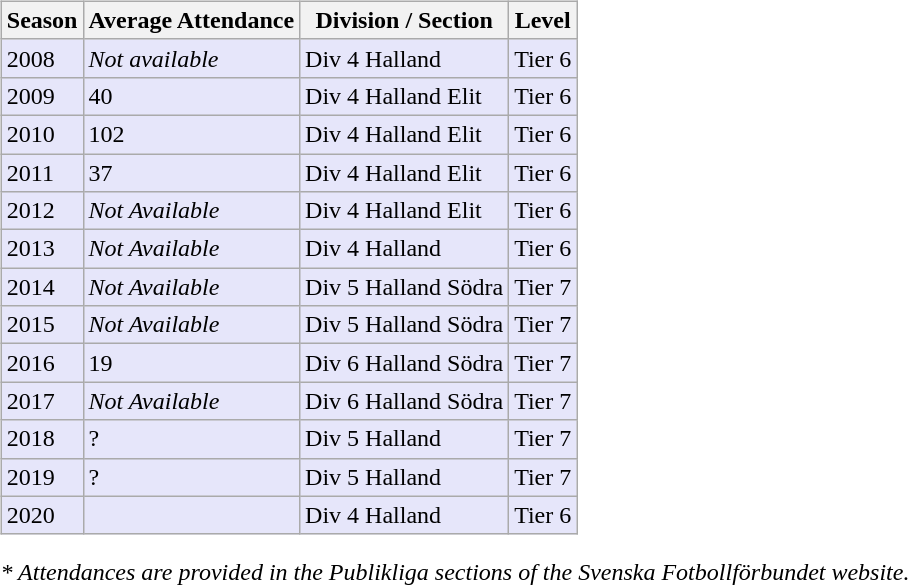<table>
<tr>
<td valign="top" width=0%><br><table class="wikitable">
<tr style="background:#f0f6fa;">
<th><strong>Season</strong></th>
<th><strong>Average Attendance</strong></th>
<th><strong>Division / Section</strong></th>
<th><strong>Level</strong></th>
</tr>
<tr>
<td style="background:#E6E6FA;">2008</td>
<td style="background:#E6E6FA;"><em>Not available</em></td>
<td style="background:#E6E6FA;">Div 4 Halland</td>
<td style="background:#E6E6FA;">Tier 6</td>
</tr>
<tr>
<td style="background:#E6E6FA;">2009</td>
<td style="background:#E6E6FA;">40</td>
<td style="background:#E6E6FA;">Div 4 Halland Elit</td>
<td style="background:#E6E6FA;">Tier 6</td>
</tr>
<tr>
<td style="background:#E6E6FA;">2010</td>
<td style="background:#E6E6FA;">102</td>
<td style="background:#E6E6FA;">Div 4 Halland Elit</td>
<td style="background:#E6E6FA;">Tier 6</td>
</tr>
<tr>
<td style="background:#E6E6FA;">2011</td>
<td style="background:#E6E6FA;">37</td>
<td style="background:#E6E6FA;">Div 4 Halland Elit</td>
<td style="background:#E6E6FA;">Tier 6</td>
</tr>
<tr>
<td style="background:#E6E6FA;">2012</td>
<td style="background:#E6E6FA;"><em>Not Available</em></td>
<td style="background:#E6E6FA;">Div 4 Halland Elit</td>
<td style="background:#E6E6FA;">Tier 6</td>
</tr>
<tr>
<td style="background:#E6E6FA;">2013</td>
<td style="background:#E6E6FA;"><em>Not Available</em></td>
<td style="background:#E6E6FA;">Div 4 Halland</td>
<td style="background:#E6E6FA;">Tier 6</td>
</tr>
<tr>
<td style="background:#E6E6FA;">2014</td>
<td style="background:#E6E6FA;"><em>Not Available</em></td>
<td style="background:#E6E6FA;">Div 5 Halland Södra</td>
<td style="background:#E6E6FA;">Tier 7</td>
</tr>
<tr>
<td style="background:#E6E6FA;">2015</td>
<td style="background:#E6E6FA;"><em>Not Available</em></td>
<td style="background:#E6E6FA;">Div 5 Halland Södra</td>
<td style="background:#E6E6FA;">Tier 7</td>
</tr>
<tr>
<td style="background:#E6E6FA;">2016</td>
<td style="background:#E6E6FA;">19</td>
<td style="background:#E6E6FA;">Div 6 Halland Södra</td>
<td style="background:#E6E6FA;">Tier 7</td>
</tr>
<tr>
<td style="background:#E6E6FA;">2017</td>
<td style="background:#E6E6FA;"><em>Not Available</em></td>
<td style="background:#E6E6FA;">Div 6 Halland Södra</td>
<td style="background:#E6E6FA;">Tier 7</td>
</tr>
<tr>
<td style="background:#E6E6FA;">2018</td>
<td style="background:#E6E6FA;">?</td>
<td style="background:#E6E6FA;">Div 5 Halland</td>
<td style="background:#E6E6FA;">Tier 7</td>
</tr>
<tr>
<td style="background:#E6E6FA;">2019</td>
<td style="background:#E6E6FA;">?</td>
<td style="background:#E6E6FA;">Div 5 Halland</td>
<td style="background:#E6E6FA;">Tier 7</td>
</tr>
<tr>
<td style="background:#E6E6FA;">2020</td>
<td style="background:#E6E6FA;"></td>
<td style="background:#E6E6FA;">Div 4 Halland</td>
<td style="background:#E6E6FA;">Tier 6</td>
</tr>
</table>
<em>* Attendances are provided in the Publikliga sections of the Svenska Fotbollförbundet website.</em></td>
</tr>
</table>
